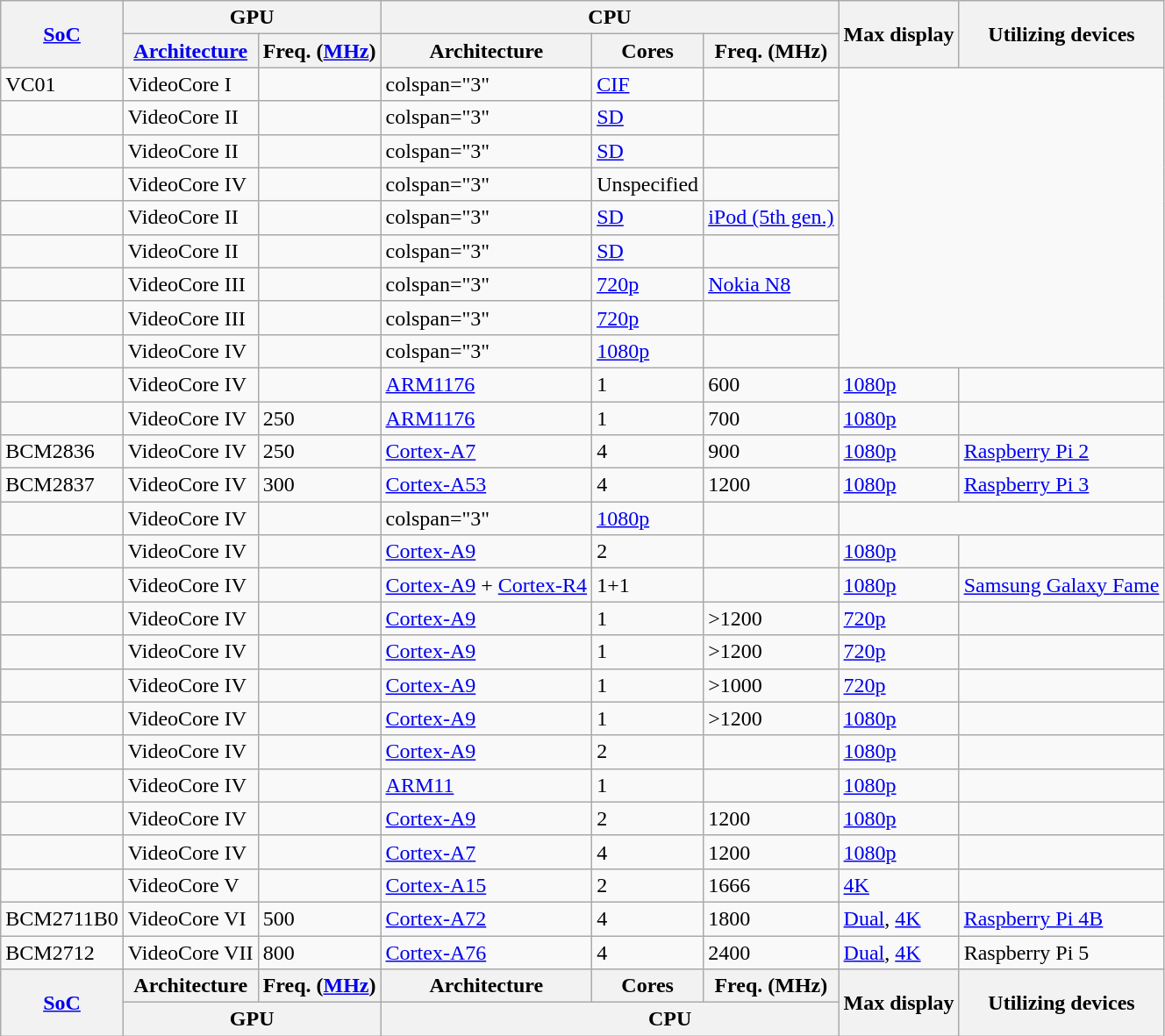<table class="wikitable">
<tr>
<th rowspan="2"><a href='#'>SoC</a></th>
<th colspan="2">GPU</th>
<th colspan="3">CPU</th>
<th rowspan="2">Max display</th>
<th rowspan="2">Utilizing devices</th>
</tr>
<tr>
<th><a href='#'>Architecture</a></th>
<th>Freq. (<a href='#'>MHz</a>)</th>
<th>Architecture</th>
<th>Cores</th>
<th>Freq. (MHz)</th>
</tr>
<tr>
<td>VC01</td>
<td>VideoCore I</td>
<td></td>
<td>colspan="3" </td>
<td><a href='#'>CIF</a></td>
<td></td>
</tr>
<tr>
<td></td>
<td>VideoCore II</td>
<td></td>
<td>colspan="3" </td>
<td><a href='#'>SD</a></td>
<td></td>
</tr>
<tr>
<td></td>
<td>VideoCore II</td>
<td></td>
<td>colspan="3" </td>
<td><a href='#'>SD</a></td>
<td></td>
</tr>
<tr>
<td></td>
<td>VideoCore IV</td>
<td></td>
<td>colspan="3" </td>
<td>Unspecified</td>
<td></td>
</tr>
<tr>
<td></td>
<td>VideoCore II</td>
<td></td>
<td>colspan="3" </td>
<td><a href='#'>SD</a></td>
<td><a href='#'>iPod (5th gen.)</a></td>
</tr>
<tr>
<td></td>
<td>VideoCore II</td>
<td></td>
<td>colspan="3" </td>
<td><a href='#'>SD</a></td>
<td></td>
</tr>
<tr>
<td></td>
<td>VideoCore III</td>
<td></td>
<td>colspan="3" </td>
<td><a href='#'>720p</a></td>
<td><a href='#'>Nokia N8</a></td>
</tr>
<tr>
<td></td>
<td>VideoCore III</td>
<td></td>
<td>colspan="3" </td>
<td><a href='#'>720p</a></td>
<td></td>
</tr>
<tr>
<td></td>
<td>VideoCore IV</td>
<td></td>
<td>colspan="3" </td>
<td><a href='#'>1080p</a></td>
<td></td>
</tr>
<tr>
<td></td>
<td>VideoCore IV</td>
<td></td>
<td><a href='#'>ARM1176</a></td>
<td>1</td>
<td>600</td>
<td><a href='#'>1080p</a></td>
<td></td>
</tr>
<tr>
<td></td>
<td>VideoCore IV</td>
<td>250</td>
<td><a href='#'>ARM1176</a></td>
<td>1</td>
<td>700</td>
<td><a href='#'>1080p</a></td>
<td></td>
</tr>
<tr>
<td>BCM2836</td>
<td>VideoCore IV</td>
<td>250</td>
<td><a href='#'>Cortex-A7</a></td>
<td>4</td>
<td>900</td>
<td><a href='#'>1080p</a></td>
<td><a href='#'>Raspberry Pi 2</a></td>
</tr>
<tr>
<td>BCM2837</td>
<td>VideoCore IV</td>
<td>300</td>
<td><a href='#'>Cortex-A53</a></td>
<td>4</td>
<td>1200</td>
<td><a href='#'>1080p</a></td>
<td><a href='#'>Raspberry Pi 3</a></td>
</tr>
<tr>
<td></td>
<td>VideoCore IV</td>
<td></td>
<td>colspan="3" </td>
<td><a href='#'>1080p</a></td>
<td></td>
</tr>
<tr>
<td></td>
<td>VideoCore IV</td>
<td></td>
<td><a href='#'>Cortex-A9</a></td>
<td>2</td>
<td></td>
<td><a href='#'>1080p</a></td>
<td></td>
</tr>
<tr>
<td></td>
<td>VideoCore IV</td>
<td></td>
<td><a href='#'>Cortex-A9</a> + <a href='#'>Cortex-R4</a></td>
<td>1+1</td>
<td></td>
<td><a href='#'>1080p</a></td>
<td><a href='#'>Samsung Galaxy Fame</a></td>
</tr>
<tr>
<td></td>
<td>VideoCore IV</td>
<td></td>
<td><a href='#'>Cortex-A9</a></td>
<td>1</td>
<td>>1200</td>
<td><a href='#'>720p</a></td>
<td></td>
</tr>
<tr>
<td></td>
<td>VideoCore IV</td>
<td></td>
<td><a href='#'>Cortex-A9</a></td>
<td>1</td>
<td>>1200</td>
<td><a href='#'>720p</a></td>
<td></td>
</tr>
<tr>
<td></td>
<td>VideoCore IV</td>
<td></td>
<td><a href='#'>Cortex-A9</a></td>
<td>1</td>
<td>>1000</td>
<td><a href='#'>720p</a></td>
<td></td>
</tr>
<tr>
<td></td>
<td>VideoCore IV</td>
<td></td>
<td><a href='#'>Cortex-A9</a></td>
<td>1</td>
<td>>1200</td>
<td><a href='#'>1080p</a></td>
<td></td>
</tr>
<tr>
<td></td>
<td>VideoCore IV</td>
<td></td>
<td><a href='#'>Cortex-A9</a></td>
<td>2</td>
<td></td>
<td><a href='#'>1080p</a></td>
<td></td>
</tr>
<tr>
<td></td>
<td>VideoCore IV</td>
<td></td>
<td><a href='#'>ARM11</a></td>
<td>1</td>
<td></td>
<td><a href='#'>1080p</a></td>
<td></td>
</tr>
<tr>
<td></td>
<td>VideoCore IV</td>
<td></td>
<td><a href='#'>Cortex-A9</a></td>
<td>2</td>
<td>1200</td>
<td><a href='#'>1080p</a></td>
<td></td>
</tr>
<tr>
<td></td>
<td>VideoCore IV</td>
<td></td>
<td><a href='#'>Cortex-A7</a></td>
<td>4</td>
<td>1200</td>
<td><a href='#'>1080p</a></td>
<td></td>
</tr>
<tr>
<td></td>
<td>VideoCore V</td>
<td></td>
<td><a href='#'>Cortex-A15</a></td>
<td>2</td>
<td>1666</td>
<td><a href='#'>4K</a></td>
<td></td>
</tr>
<tr>
<td>BCM2711B0</td>
<td>VideoCore VI</td>
<td>500</td>
<td><a href='#'>Cortex-A72</a></td>
<td>4</td>
<td>1800</td>
<td><a href='#'>Dual</a>, <a href='#'>4K</a></td>
<td><a href='#'>Raspberry Pi 4B</a></td>
</tr>
<tr>
<td>BCM2712</td>
<td>VideoCore VII</td>
<td>800</td>
<td><a href='#'>Cortex-A76</a></td>
<td>4</td>
<td>2400</td>
<td><a href='#'>Dual</a>, <a href='#'>4K</a></td>
<td>Raspberry Pi 5</td>
</tr>
<tr>
<th rowspan="2"><a href='#'>SoC</a></th>
<th>Architecture</th>
<th>Freq. (<a href='#'>MHz</a>)</th>
<th>Architecture</th>
<th>Cores</th>
<th>Freq. (MHz)</th>
<th rowspan="2">Max display</th>
<th rowspan="2">Utilizing devices</th>
</tr>
<tr>
<th colspan="2">GPU</th>
<th colspan="4">CPU</th>
</tr>
</table>
